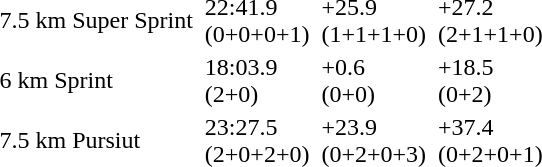<table>
<tr>
<td>7.5 km Super Sprint<br><em></em></td>
<td></td>
<td>22:41.9<br>(0+0+0+1)</td>
<td></td>
<td>+25.9<br>(1+1+1+0)</td>
<td></td>
<td>+27.2<br>(2+1+1+0)</td>
</tr>
<tr>
<td>6 km Sprint<br><em></em></td>
<td></td>
<td>18:03.9<br>(2+0)</td>
<td></td>
<td>+0.6<br>(0+0)</td>
<td></td>
<td>+18.5<br>(0+2)</td>
</tr>
<tr>
<td>7.5 km Pursiut<br><em></em></td>
<td></td>
<td>23:27.5<br>(2+0+2+0)</td>
<td></td>
<td>+23.9<br>(0+2+0+3)</td>
<td></td>
<td>+37.4<br>(0+2+0+1)</td>
</tr>
</table>
